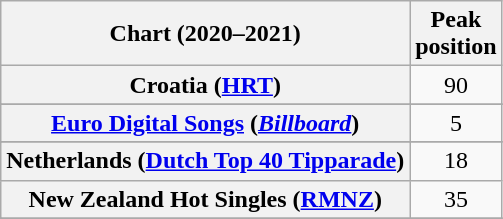<table class="wikitable sortable plainrowheaders" style="text-align:center">
<tr>
<th scope="col">Chart (2020–2021)</th>
<th scope="col">Peak<br>position</th>
</tr>
<tr>
<th scope="row">Croatia (<a href='#'>HRT</a>)</th>
<td>90</td>
</tr>
<tr>
</tr>
<tr>
<th scope="row"><a href='#'>Euro Digital Songs</a> (<em><a href='#'>Billboard</a></em>)</th>
<td>5</td>
</tr>
<tr>
</tr>
<tr>
<th scope="row">Netherlands (<a href='#'>Dutch Top 40 Tipparade</a>)</th>
<td>18</td>
</tr>
<tr>
<th scope="row">New Zealand Hot Singles (<a href='#'>RMNZ</a>)</th>
<td>35</td>
</tr>
<tr>
</tr>
<tr>
</tr>
</table>
